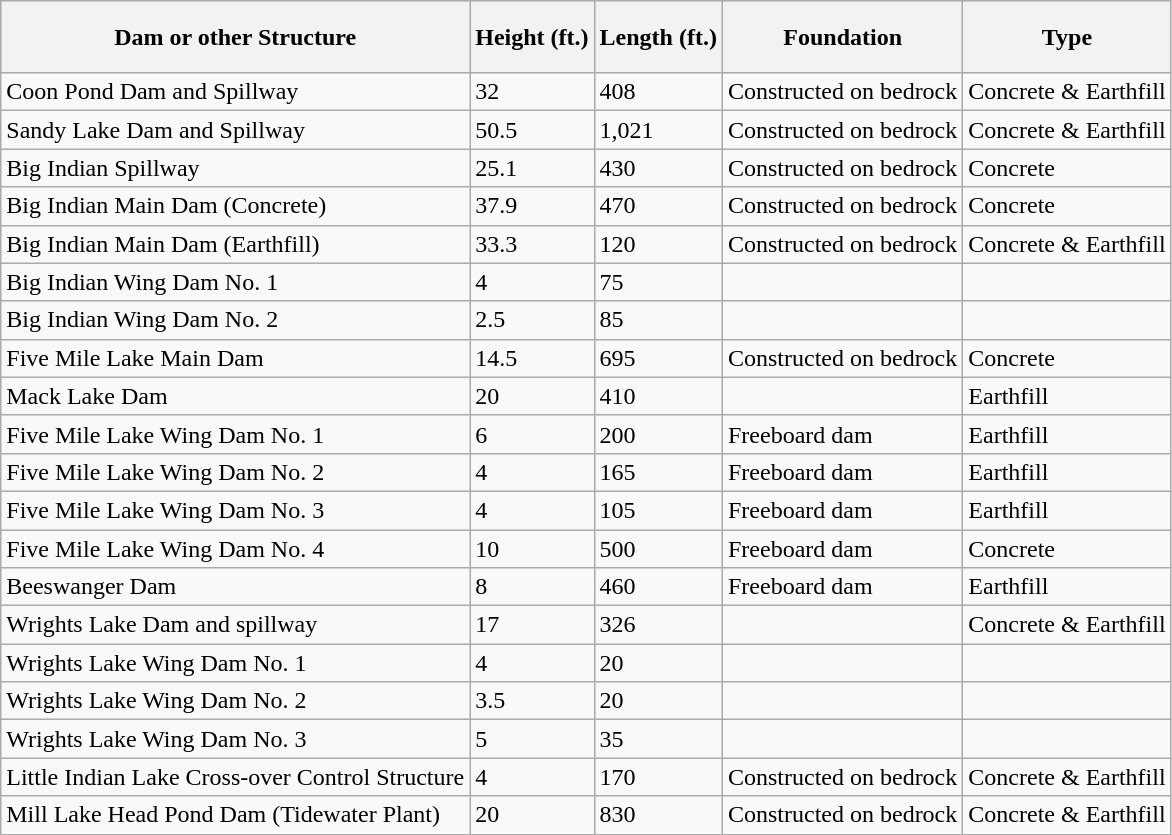<table class="wikitable sortable">
<tr style="height: 3em;">
<th>Dam or other Structure</th>
<th>Height (ft.)</th>
<th>Length (ft.)</th>
<th>Foundation</th>
<th>Type</th>
</tr>
<tr>
<td>Coon Pond Dam and Spillway</td>
<td>32</td>
<td>408</td>
<td>Constructed on bedrock</td>
<td>Concrete & Earthfill</td>
</tr>
<tr>
<td>Sandy Lake Dam and Spillway</td>
<td>50.5</td>
<td>1,021</td>
<td>Constructed on bedrock</td>
<td>Concrete & Earthfill</td>
</tr>
<tr>
<td>Big Indian Spillway</td>
<td>25.1</td>
<td>430</td>
<td>Constructed on bedrock</td>
<td>Concrete</td>
</tr>
<tr>
<td>Big Indian Main Dam (Concrete)</td>
<td>37.9</td>
<td>470</td>
<td>Constructed on bedrock</td>
<td>Concrete</td>
</tr>
<tr>
<td>Big Indian Main Dam (Earthfill)</td>
<td>33.3</td>
<td>120</td>
<td>Constructed on bedrock</td>
<td>Concrete & Earthfill</td>
</tr>
<tr>
<td>Big Indian Wing Dam No. 1</td>
<td>4</td>
<td>75</td>
<td></td>
<td></td>
</tr>
<tr>
<td>Big Indian Wing Dam No. 2</td>
<td>2.5</td>
<td>85</td>
<td></td>
<td></td>
</tr>
<tr>
<td>Five Mile Lake Main Dam</td>
<td>14.5</td>
<td>695</td>
<td>Constructed on bedrock</td>
<td>Concrete</td>
</tr>
<tr>
<td>Mack Lake Dam</td>
<td>20</td>
<td>410</td>
<td></td>
<td>Earthfill</td>
</tr>
<tr>
<td>Five Mile Lake Wing Dam No. 1</td>
<td>6</td>
<td>200</td>
<td>Freeboard dam</td>
<td>Earthfill</td>
</tr>
<tr>
<td>Five Mile Lake Wing Dam No. 2</td>
<td>4</td>
<td>165</td>
<td>Freeboard dam</td>
<td>Earthfill</td>
</tr>
<tr>
<td>Five Mile Lake Wing Dam No. 3</td>
<td>4</td>
<td>105</td>
<td>Freeboard dam</td>
<td>Earthfill</td>
</tr>
<tr>
<td>Five Mile Lake Wing Dam No. 4</td>
<td>10</td>
<td>500</td>
<td>Freeboard dam</td>
<td>Concrete</td>
</tr>
<tr>
<td>Beeswanger Dam</td>
<td>8</td>
<td>460</td>
<td>Freeboard dam</td>
<td>Earthfill</td>
</tr>
<tr>
<td>Wrights Lake Dam and spillway</td>
<td>17</td>
<td>326</td>
<td></td>
<td>Concrete & Earthfill</td>
</tr>
<tr>
<td>Wrights Lake Wing Dam No. 1</td>
<td>4</td>
<td>20</td>
<td></td>
<td></td>
</tr>
<tr>
<td>Wrights Lake Wing Dam No. 2</td>
<td>3.5</td>
<td>20</td>
<td></td>
<td></td>
</tr>
<tr>
<td>Wrights Lake Wing Dam No. 3</td>
<td>5</td>
<td>35</td>
<td></td>
<td></td>
</tr>
<tr>
<td>Little Indian Lake Cross-over Control Structure</td>
<td>4</td>
<td>170</td>
<td>Constructed on bedrock</td>
<td>Concrete & Earthfill</td>
</tr>
<tr>
<td>Mill Lake Head Pond Dam (Tidewater Plant)</td>
<td>20</td>
<td>830</td>
<td>Constructed on bedrock</td>
<td>Concrete & Earthfill</td>
</tr>
</table>
